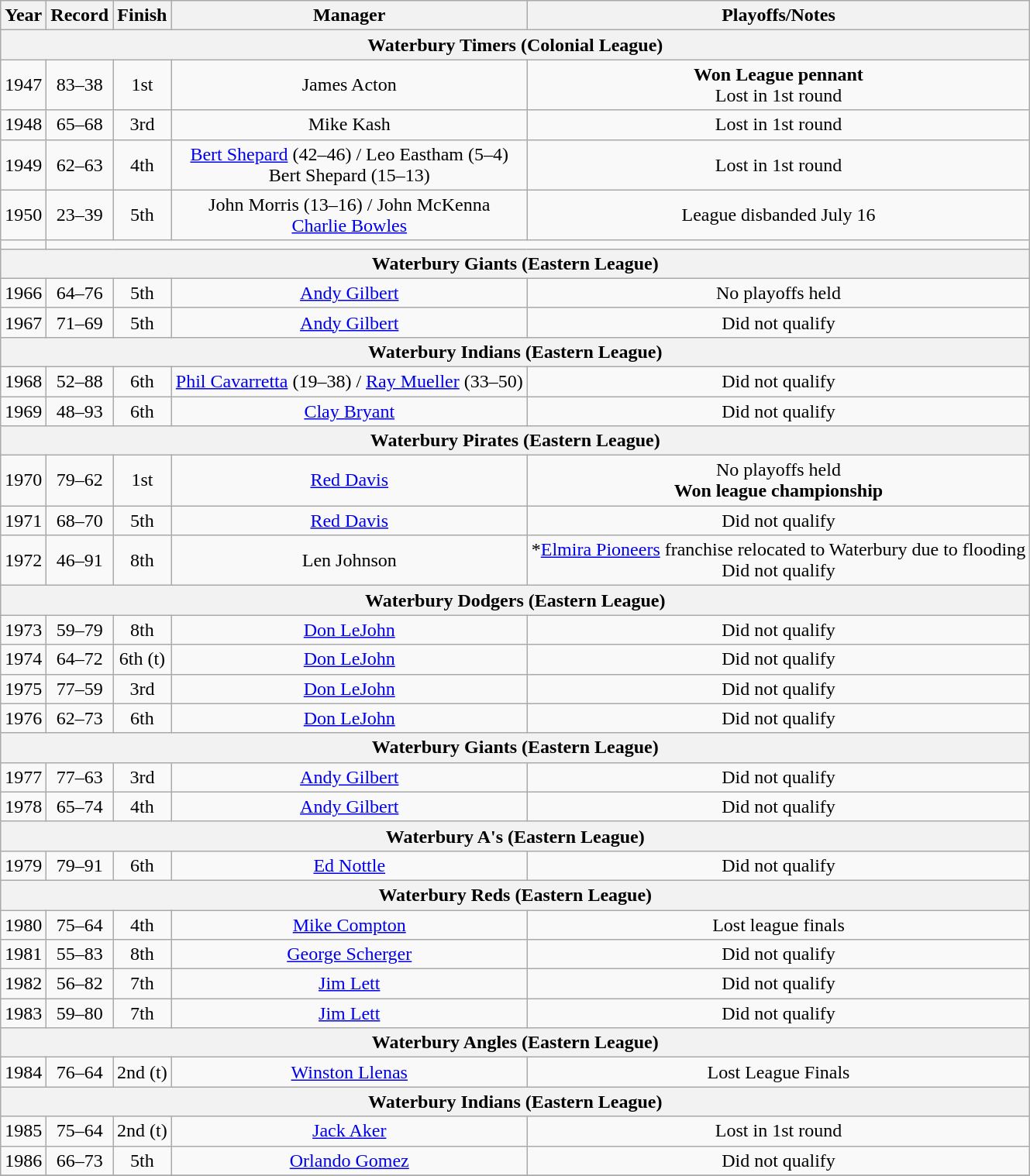<table class="wikitable" style="text-align:center">
<tr>
<th>Year</th>
<th>Record</th>
<th>Finish</th>
<th>Manager</th>
<th>Playoffs/Notes</th>
</tr>
<tr align=center>
<th colspan="6">Waterbury Timers (Colonial League)</th>
</tr>
<tr align=center>
<td>1947</td>
<td>83–38</td>
<td>1st</td>
<td>James Acton</td>
<td><strong>Won League pennant</strong><br> Lost in 1st round</td>
</tr>
<tr align=center>
<td>1948</td>
<td>65–68</td>
<td>3rd</td>
<td>Mike Kash</td>
<td>Lost in 1st round</td>
</tr>
<tr align=center>
<td>1949</td>
<td>62–63</td>
<td>4th</td>
<td><a href='#'>Bert Shepard</a> (42–46) / Leo Eastham (5–4) <br> Bert Shepard (15–13)</td>
<td>Lost in 1st round</td>
</tr>
<tr align=center>
<td>1950</td>
<td>23–39</td>
<td>5th</td>
<td>John Morris (13–16) / John McKenna <br> <a href='#'>Charlie Bowles</a></td>
<td>League disbanded July 16</td>
</tr>
<tr align=center>
<td></td>
</tr>
<tr align=center>
<th colspan="6">Waterbury Giants (Eastern League)</th>
</tr>
<tr align=center>
<td>1966</td>
<td>64–76</td>
<td>5th</td>
<td><a href='#'>Andy Gilbert</a></td>
<td>No playoffs held</td>
</tr>
<tr align=center>
<td>1967</td>
<td>71–69</td>
<td>5th</td>
<td><a href='#'>Andy Gilbert</a></td>
<td>Did not qualify</td>
</tr>
<tr align=center>
<th colspan="6">Waterbury Indians (Eastern League)</th>
</tr>
<tr align=center>
<td>1968</td>
<td>52–88</td>
<td>6th</td>
<td><a href='#'>Phil Cavarretta</a> (19–38) / <a href='#'>Ray Mueller</a> (33–50)</td>
<td>Did not qualify</td>
</tr>
<tr align=center>
<td>1969</td>
<td>48–93</td>
<td>6th</td>
<td><a href='#'>Clay Bryant</a></td>
<td>Did not qualify</td>
</tr>
<tr align=center>
<th colspan="6">Waterbury Pirates (Eastern League)</th>
</tr>
<tr align=center>
<td>1970</td>
<td>79–62</td>
<td>1st</td>
<td><a href='#'>Red Davis</a></td>
<td>No playoffs held<br> <strong>Won league championship</strong></td>
</tr>
<tr align=center>
<td>1971</td>
<td>68–70</td>
<td>5th</td>
<td><a href='#'>Red Davis</a></td>
<td>Did not qualify</td>
</tr>
<tr align=center>
<td>1972</td>
<td>46–91</td>
<td>8th</td>
<td>Len Johnson</td>
<td>*<a href='#'>Elmira Pioneers</a> franchise relocated to Waterbury due to flooding<br> Did not qualify</td>
</tr>
<tr align=center>
<th colspan="6">Waterbury Dodgers (Eastern League)</th>
</tr>
<tr align=center>
<td>1973</td>
<td>59–79</td>
<td>8th</td>
<td><a href='#'>Don LeJohn</a></td>
<td>Did not qualify</td>
</tr>
<tr align=center>
<td>1974</td>
<td>64–72</td>
<td>6th (t)</td>
<td><a href='#'>Don LeJohn</a></td>
<td>Did not qualify</td>
</tr>
<tr align=center>
<td>1975</td>
<td>77–59</td>
<td>3rd</td>
<td><a href='#'>Don LeJohn</a></td>
<td>Did not qualify</td>
</tr>
<tr align=center>
<td>1976</td>
<td>62–73</td>
<td>6th</td>
<td><a href='#'>Don LeJohn</a></td>
<td>Did not qualify</td>
</tr>
<tr align=center>
<th colspan="6">Waterbury Giants (Eastern League)</th>
</tr>
<tr align=center>
<td>1977</td>
<td>77–63</td>
<td>3rd</td>
<td><a href='#'>Andy Gilbert</a></td>
<td>Did not qualify</td>
</tr>
<tr align=center>
<td>1978</td>
<td>65–74</td>
<td>4th</td>
<td><a href='#'>Andy Gilbert</a></td>
<td>Did not qualify</td>
</tr>
<tr align=center>
<th colspan="6">Waterbury A's (Eastern League)</th>
</tr>
<tr align=center>
<td>1979</td>
<td>79–91</td>
<td>6th</td>
<td><a href='#'>Ed Nottle</a></td>
<td>Did not qualify</td>
</tr>
<tr align=center>
<th colspan="6">Waterbury Reds (Eastern League)</th>
</tr>
<tr align=center>
<td>1980</td>
<td>75–64</td>
<td>4th</td>
<td><a href='#'>Mike Compton</a></td>
<td>Lost league finals</td>
</tr>
<tr align=center>
<td>1981</td>
<td>55–83</td>
<td>8th</td>
<td><a href='#'>George Scherger</a></td>
<td>Did not qualify</td>
</tr>
<tr align=center>
<td>1982</td>
<td>56–82</td>
<td>7th</td>
<td><a href='#'>Jim Lett</a></td>
<td>Did not qualify</td>
</tr>
<tr align=center>
<td>1983</td>
<td>59–80</td>
<td>7th</td>
<td><a href='#'>Jim Lett</a></td>
<td>Did not qualify</td>
</tr>
<tr align=center>
<th colspan="6">Waterbury Angles (Eastern League)</th>
</tr>
<tr align=center>
<td>1984</td>
<td>76–64</td>
<td>2nd (t)</td>
<td><a href='#'>Winston Llenas</a></td>
<td>Lost League Finals</td>
</tr>
<tr align=center>
<th colspan="6">Waterbury Indians (Eastern League)</th>
</tr>
<tr align=center>
<td>1985</td>
<td>75–64</td>
<td>2nd (t)</td>
<td><a href='#'>Jack Aker</a></td>
<td>Lost in 1st round</td>
</tr>
<tr align=center>
<td>1986</td>
<td>66–73</td>
<td>5th</td>
<td><a href='#'>Orlando Gomez</a></td>
<td>Did not qualify</td>
</tr>
<tr align=center>
</tr>
</table>
